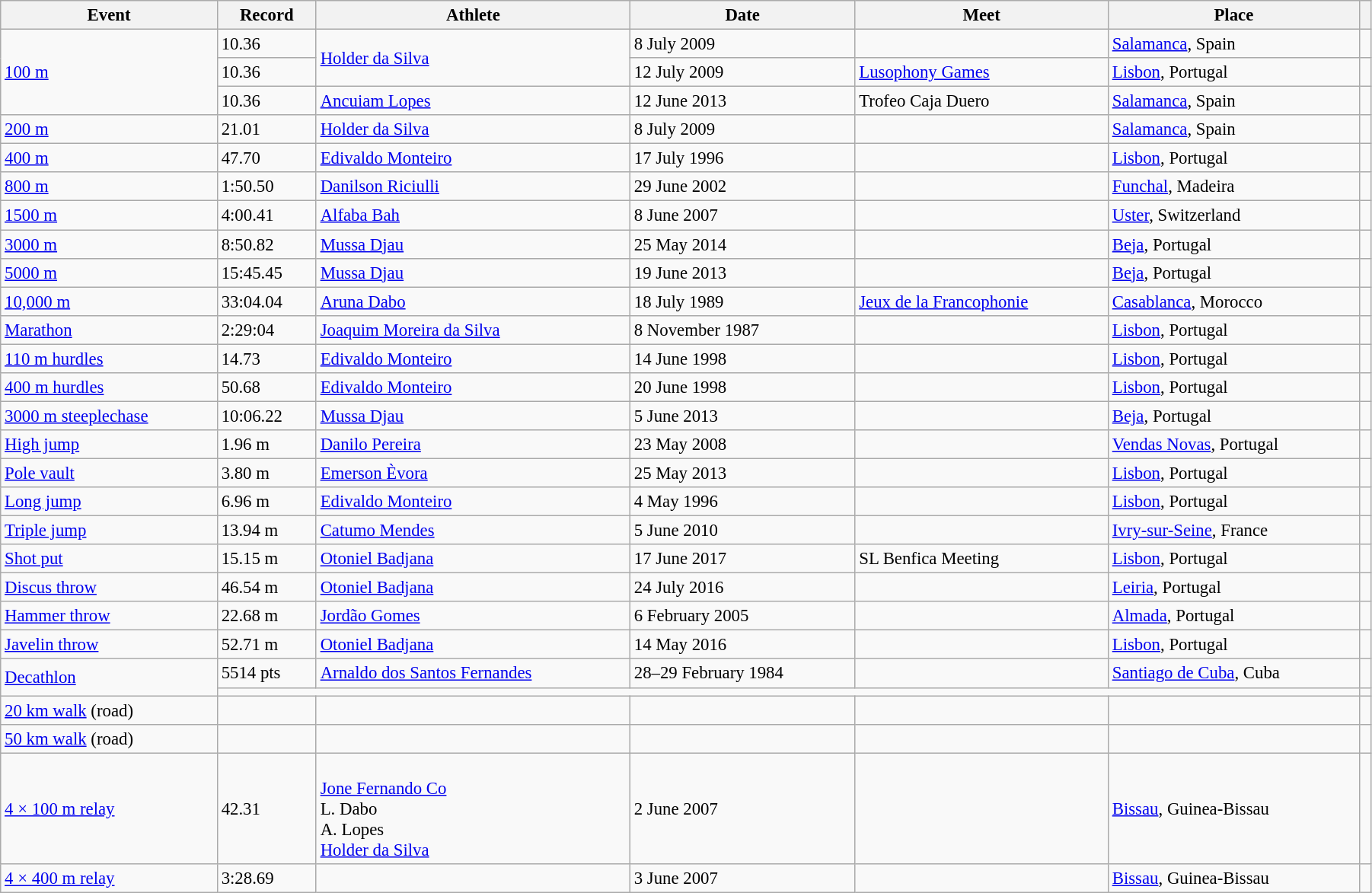<table class="wikitable" style="font-size:95%; width: 95%;">
<tr>
<th>Event</th>
<th>Record</th>
<th>Athlete</th>
<th>Date</th>
<th>Meet</th>
<th>Place</th>
<th></th>
</tr>
<tr>
<td rowspan=3><a href='#'>100 m</a></td>
<td>10.36 </td>
<td rowspan=2><a href='#'>Holder da Silva</a></td>
<td>8 July 2009</td>
<td></td>
<td><a href='#'>Salamanca</a>, Spain</td>
<td></td>
</tr>
<tr>
<td>10.36 </td>
<td>12 July 2009</td>
<td><a href='#'>Lusophony Games</a></td>
<td><a href='#'>Lisbon</a>, Portugal</td>
<td></td>
</tr>
<tr>
<td>10.36 </td>
<td><a href='#'>Ancuiam Lopes</a></td>
<td>12 June 2013</td>
<td>Trofeo Caja Duero</td>
<td><a href='#'>Salamanca</a>, Spain</td>
<td></td>
</tr>
<tr>
<td><a href='#'>200 m</a></td>
<td>21.01 </td>
<td><a href='#'>Holder da Silva</a></td>
<td>8 July 2009</td>
<td></td>
<td><a href='#'>Salamanca</a>, Spain</td>
<td></td>
</tr>
<tr>
<td><a href='#'>400 m</a></td>
<td>47.70</td>
<td><a href='#'>Edivaldo Monteiro</a></td>
<td>17 July 1996</td>
<td></td>
<td><a href='#'>Lisbon</a>, Portugal</td>
<td></td>
</tr>
<tr>
<td><a href='#'>800 m</a></td>
<td>1:50.50</td>
<td><a href='#'>Danilson Riciulli</a></td>
<td>29 June 2002</td>
<td></td>
<td><a href='#'>Funchal</a>, Madeira</td>
<td></td>
</tr>
<tr>
<td><a href='#'>1500 m</a></td>
<td>4:00.41</td>
<td><a href='#'>Alfaba Bah</a></td>
<td>8 June 2007</td>
<td></td>
<td><a href='#'>Uster</a>, Switzerland</td>
<td></td>
</tr>
<tr>
<td><a href='#'>3000 m</a></td>
<td>8:50.82</td>
<td><a href='#'>Mussa Djau</a></td>
<td>25 May 2014</td>
<td></td>
<td><a href='#'>Beja</a>, Portugal</td>
<td></td>
</tr>
<tr>
<td><a href='#'>5000 m</a></td>
<td>15:45.45</td>
<td><a href='#'>Mussa Djau</a></td>
<td>19 June 2013</td>
<td></td>
<td><a href='#'>Beja</a>, Portugal</td>
<td></td>
</tr>
<tr>
<td><a href='#'>10,000 m</a></td>
<td>33:04.04</td>
<td><a href='#'>Aruna Dabo</a></td>
<td>18 July 1989</td>
<td><a href='#'>Jeux de la Francophonie</a></td>
<td><a href='#'>Casablanca</a>, Morocco</td>
<td></td>
</tr>
<tr>
<td><a href='#'>Marathon</a></td>
<td>2:29:04</td>
<td><a href='#'>Joaquim Moreira da Silva</a></td>
<td>8 November 1987</td>
<td></td>
<td><a href='#'>Lisbon</a>, Portugal</td>
<td></td>
</tr>
<tr>
<td><a href='#'>110 m hurdles</a></td>
<td>14.73</td>
<td><a href='#'>Edivaldo Monteiro</a></td>
<td>14 June 1998</td>
<td></td>
<td><a href='#'>Lisbon</a>, Portugal</td>
<td></td>
</tr>
<tr>
<td><a href='#'>400 m hurdles</a></td>
<td>50.68</td>
<td><a href='#'>Edivaldo Monteiro</a></td>
<td>20 June 1998</td>
<td></td>
<td><a href='#'>Lisbon</a>, Portugal</td>
<td></td>
</tr>
<tr>
<td><a href='#'>3000 m steeplechase</a></td>
<td>10:06.22</td>
<td><a href='#'>Mussa Djau</a></td>
<td>5 June 2013</td>
<td></td>
<td><a href='#'>Beja</a>, Portugal</td>
<td></td>
</tr>
<tr>
<td><a href='#'>High jump</a></td>
<td>1.96 m</td>
<td><a href='#'>Danilo Pereira</a></td>
<td>23 May 2008</td>
<td></td>
<td><a href='#'>Vendas Novas</a>, Portugal</td>
<td></td>
</tr>
<tr>
<td><a href='#'>Pole vault</a></td>
<td>3.80 m</td>
<td><a href='#'>Emerson Èvora</a></td>
<td>25 May 2013</td>
<td></td>
<td><a href='#'>Lisbon</a>, Portugal</td>
<td></td>
</tr>
<tr>
<td><a href='#'>Long jump</a></td>
<td>6.96 m</td>
<td><a href='#'>Edivaldo Monteiro</a></td>
<td>4 May 1996</td>
<td></td>
<td><a href='#'>Lisbon</a>, Portugal</td>
<td></td>
</tr>
<tr>
<td><a href='#'>Triple jump</a></td>
<td>13.94 m </td>
<td><a href='#'>Catumo Mendes</a></td>
<td>5 June 2010</td>
<td></td>
<td><a href='#'>Ivry-sur-Seine</a>, France</td>
<td></td>
</tr>
<tr>
<td><a href='#'>Shot put</a></td>
<td>15.15 m</td>
<td><a href='#'>Otoniel Badjana</a></td>
<td>17 June 2017</td>
<td>SL Benfica Meeting</td>
<td><a href='#'>Lisbon</a>, Portugal</td>
<td></td>
</tr>
<tr>
<td><a href='#'>Discus throw</a></td>
<td>46.54 m</td>
<td><a href='#'>Otoniel Badjana</a></td>
<td>24 July 2016</td>
<td></td>
<td><a href='#'>Leiria</a>, Portugal</td>
<td></td>
</tr>
<tr>
<td><a href='#'>Hammer throw</a></td>
<td>22.68 m</td>
<td><a href='#'>Jordão Gomes</a></td>
<td>6 February 2005</td>
<td></td>
<td><a href='#'>Almada</a>, Portugal</td>
<td></td>
</tr>
<tr>
<td><a href='#'>Javelin throw</a></td>
<td>52.71 m</td>
<td><a href='#'>Otoniel Badjana</a></td>
<td>14 May 2016</td>
<td></td>
<td><a href='#'>Lisbon</a>, Portugal</td>
<td></td>
</tr>
<tr>
<td rowspan=2><a href='#'>Decathlon</a></td>
<td>5514 pts</td>
<td><a href='#'>Arnaldo dos Santos Fernandes</a></td>
<td>28–29 February 1984</td>
<td></td>
<td><a href='#'>Santiago de Cuba</a>, Cuba</td>
<td></td>
</tr>
<tr>
<td colspan=5></td>
<td></td>
</tr>
<tr>
<td><a href='#'>20 km walk</a> (road)</td>
<td></td>
<td></td>
<td></td>
<td></td>
<td></td>
<td></td>
</tr>
<tr>
<td><a href='#'>50 km walk</a> (road)</td>
<td></td>
<td></td>
<td></td>
<td></td>
<td></td>
<td></td>
</tr>
<tr>
<td><a href='#'>4 × 100 m relay</a></td>
<td>42.31</td>
<td><br><a href='#'>Jone Fernando Co</a><br>L. Dabo<br>A. Lopes<br><a href='#'>Holder da Silva</a></td>
<td>2 June 2007</td>
<td></td>
<td><a href='#'>Bissau</a>, Guinea-Bissau</td>
<td></td>
</tr>
<tr>
<td><a href='#'>4 × 400 m relay</a></td>
<td>3:28.69</td>
<td></td>
<td>3 June 2007</td>
<td></td>
<td><a href='#'>Bissau</a>, Guinea-Bissau</td>
<td></td>
</tr>
</table>
